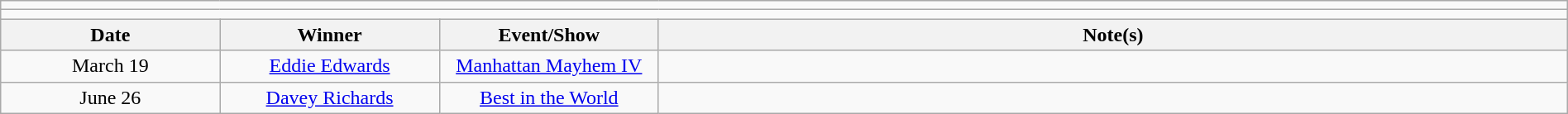<table class="wikitable" style="text-align:center; width:100%;">
<tr>
<td colspan="5"></td>
</tr>
<tr>
<td colspan="5"><strong></strong></td>
</tr>
<tr>
<th width=14%>Date</th>
<th width=14%>Winner</th>
<th width=14%>Event/Show</th>
<th width=58%>Note(s)</th>
</tr>
<tr>
<td>March 19</td>
<td><a href='#'>Eddie Edwards</a></td>
<td><a href='#'>Manhattan Mayhem IV</a></td>
<td align="left"></td>
</tr>
<tr>
<td>June 26</td>
<td><a href='#'>Davey Richards</a></td>
<td><a href='#'>Best in the World</a></td>
<td align="left"></td>
</tr>
</table>
